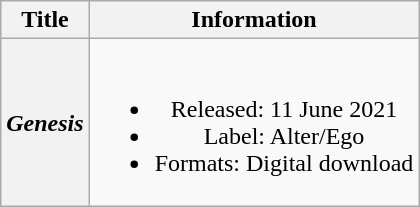<table class="wikitable plainrowheaders" style="text-align:center;">
<tr>
<th scope="col">Title</th>
<th scope="col">Information</th>
</tr>
<tr>
<th scope="row"><em>Genesis</em><br></th>
<td><br><ul><li>Released: 11 June 2021</li><li>Label: Alter/Ego</li><li>Formats: Digital download</li></ul></td>
</tr>
</table>
